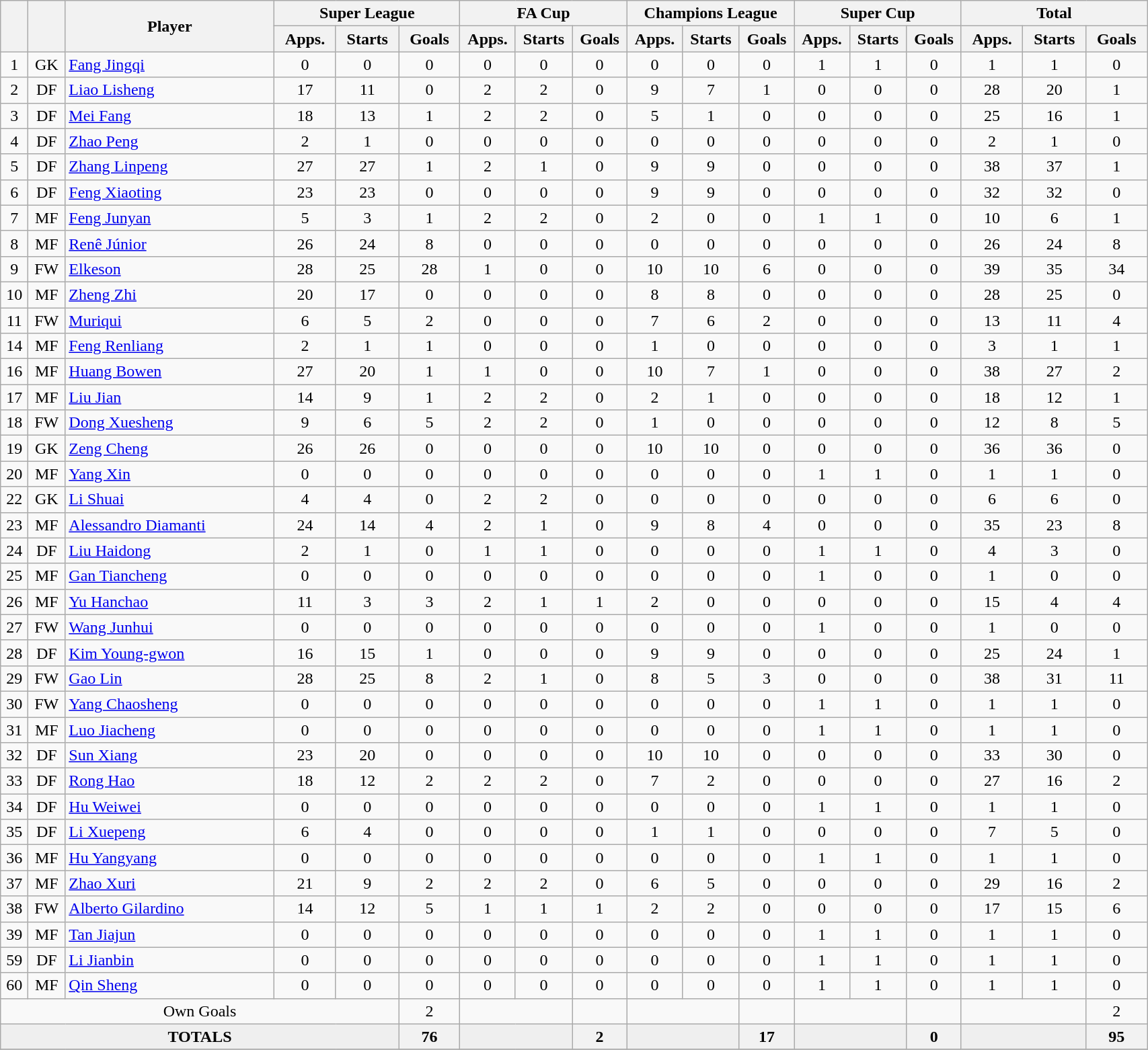<table class="wikitable" style="text-align:center" width=90%>
<tr>
<th rowspan=2></th>
<th rowspan=2></th>
<th rowspan=2 width="200">Player</th>
<th colspan=3 width="150">Super League</th>
<th colspan=3 width="105">FA Cup</th>
<th colspan=3 width="105">Champions League</th>
<th colspan=3 width="105">Super Cup</th>
<th colspan=3 width="150">Total</th>
</tr>
<tr>
<th>Apps.</th>
<th>Starts</th>
<th>Goals</th>
<th>Apps.</th>
<th>Starts</th>
<th>Goals</th>
<th>Apps.</th>
<th>Starts</th>
<th>Goals</th>
<th>Apps.</th>
<th>Starts</th>
<th>Goals</th>
<th>Apps.</th>
<th>Starts</th>
<th>Goals</th>
</tr>
<tr>
<td>1</td>
<td>GK</td>
<td align=left> <a href='#'>Fang Jingqi</a></td>
<td>0</td>
<td>0</td>
<td>0</td>
<td>0</td>
<td>0</td>
<td>0</td>
<td>0</td>
<td>0</td>
<td>0</td>
<td>1</td>
<td>1</td>
<td>0</td>
<td>1</td>
<td>1</td>
<td>0</td>
</tr>
<tr>
<td>2</td>
<td>DF</td>
<td align=left> <a href='#'>Liao Lisheng</a></td>
<td>17</td>
<td>11</td>
<td>0</td>
<td>2</td>
<td>2</td>
<td>0</td>
<td>9</td>
<td>7</td>
<td>1</td>
<td>0</td>
<td>0</td>
<td>0</td>
<td>28</td>
<td>20</td>
<td>1</td>
</tr>
<tr>
<td>3</td>
<td>DF</td>
<td align=left> <a href='#'>Mei Fang</a></td>
<td>18</td>
<td>13</td>
<td>1</td>
<td>2</td>
<td>2</td>
<td>0</td>
<td>5</td>
<td>1</td>
<td>0</td>
<td>0</td>
<td>0</td>
<td>0</td>
<td>25</td>
<td>16</td>
<td>1</td>
</tr>
<tr>
<td>4</td>
<td>DF</td>
<td align=left> <a href='#'>Zhao Peng</a></td>
<td>2</td>
<td>1</td>
<td>0</td>
<td>0</td>
<td>0</td>
<td>0</td>
<td>0</td>
<td>0</td>
<td>0</td>
<td>0</td>
<td>0</td>
<td>0</td>
<td>2</td>
<td>1</td>
<td>0</td>
</tr>
<tr>
<td>5</td>
<td>DF</td>
<td align=left> <a href='#'>Zhang Linpeng</a></td>
<td>27</td>
<td>27</td>
<td>1</td>
<td>2</td>
<td>1</td>
<td>0</td>
<td>9</td>
<td>9</td>
<td>0</td>
<td>0</td>
<td>0</td>
<td>0</td>
<td>38</td>
<td>37</td>
<td>1</td>
</tr>
<tr>
<td>6</td>
<td>DF</td>
<td align=left> <a href='#'>Feng Xiaoting</a></td>
<td>23</td>
<td>23</td>
<td>0</td>
<td>0</td>
<td>0</td>
<td>0</td>
<td>9</td>
<td>9</td>
<td>0</td>
<td>0</td>
<td>0</td>
<td>0</td>
<td>32</td>
<td>32</td>
<td>0</td>
</tr>
<tr>
<td>7</td>
<td>MF</td>
<td align=left> <a href='#'>Feng Junyan</a></td>
<td>5</td>
<td>3</td>
<td>1</td>
<td>2</td>
<td>2</td>
<td>0</td>
<td>2</td>
<td>0</td>
<td>0</td>
<td>1</td>
<td>1</td>
<td>0</td>
<td>10</td>
<td>6</td>
<td>1</td>
</tr>
<tr>
<td>8</td>
<td>MF</td>
<td align=left> <a href='#'>Renê Júnior</a></td>
<td>26</td>
<td>24</td>
<td>8</td>
<td>0</td>
<td>0</td>
<td>0</td>
<td>0</td>
<td>0</td>
<td>0</td>
<td>0</td>
<td>0</td>
<td>0</td>
<td>26</td>
<td>24</td>
<td>8</td>
</tr>
<tr>
<td>9</td>
<td>FW</td>
<td align=left> <a href='#'>Elkeson</a></td>
<td>28</td>
<td>25</td>
<td>28</td>
<td>1</td>
<td>0</td>
<td>0</td>
<td>10</td>
<td>10</td>
<td>6</td>
<td>0</td>
<td>0</td>
<td>0</td>
<td>39</td>
<td>35</td>
<td>34</td>
</tr>
<tr>
<td>10</td>
<td>MF</td>
<td align=left> <a href='#'>Zheng Zhi</a></td>
<td>20</td>
<td>17</td>
<td>0</td>
<td>0</td>
<td>0</td>
<td>0</td>
<td>8</td>
<td>8</td>
<td>0</td>
<td>0</td>
<td>0</td>
<td>0</td>
<td>28</td>
<td>25</td>
<td>0</td>
</tr>
<tr>
<td>11</td>
<td>FW</td>
<td align=left> <a href='#'>Muriqui</a></td>
<td>6</td>
<td>5</td>
<td>2</td>
<td>0</td>
<td>0</td>
<td>0</td>
<td>7</td>
<td>6</td>
<td>2</td>
<td>0</td>
<td>0</td>
<td>0</td>
<td>13</td>
<td>11</td>
<td>4</td>
</tr>
<tr>
<td>14</td>
<td>MF</td>
<td align=left> <a href='#'>Feng Renliang</a></td>
<td>2</td>
<td>1</td>
<td>1</td>
<td>0</td>
<td>0</td>
<td>0</td>
<td>1</td>
<td>0</td>
<td>0</td>
<td>0</td>
<td>0</td>
<td>0</td>
<td>3</td>
<td>1</td>
<td>1</td>
</tr>
<tr>
<td>16</td>
<td>MF</td>
<td align=left> <a href='#'>Huang Bowen</a></td>
<td>27</td>
<td>20</td>
<td>1</td>
<td>1</td>
<td>0</td>
<td>0</td>
<td>10</td>
<td>7</td>
<td>1</td>
<td>0</td>
<td>0</td>
<td>0</td>
<td>38</td>
<td>27</td>
<td>2</td>
</tr>
<tr>
<td>17</td>
<td>MF</td>
<td align=left> <a href='#'>Liu Jian</a></td>
<td>14</td>
<td>9</td>
<td>1</td>
<td>2</td>
<td>2</td>
<td>0</td>
<td>2</td>
<td>1</td>
<td>0</td>
<td>0</td>
<td>0</td>
<td>0</td>
<td>18</td>
<td>12</td>
<td>1</td>
</tr>
<tr>
<td>18</td>
<td>FW</td>
<td align=left> <a href='#'>Dong Xuesheng</a></td>
<td>9</td>
<td>6</td>
<td>5</td>
<td>2</td>
<td>2</td>
<td>0</td>
<td>1</td>
<td>0</td>
<td>0</td>
<td>0</td>
<td>0</td>
<td>0</td>
<td>12</td>
<td>8</td>
<td>5</td>
</tr>
<tr>
<td>19</td>
<td>GK</td>
<td align=left> <a href='#'>Zeng Cheng</a></td>
<td>26</td>
<td>26</td>
<td>0</td>
<td>0</td>
<td>0</td>
<td>0</td>
<td>10</td>
<td>10</td>
<td>0</td>
<td>0</td>
<td>0</td>
<td>0</td>
<td>36</td>
<td>36</td>
<td>0</td>
</tr>
<tr>
<td>20</td>
<td>MF</td>
<td align=left> <a href='#'>Yang Xin</a></td>
<td>0</td>
<td>0</td>
<td>0</td>
<td>0</td>
<td>0</td>
<td>0</td>
<td>0</td>
<td>0</td>
<td>0</td>
<td>1</td>
<td>1</td>
<td>0</td>
<td>1</td>
<td>1</td>
<td>0</td>
</tr>
<tr>
<td>22</td>
<td>GK</td>
<td align=left> <a href='#'>Li Shuai</a></td>
<td>4</td>
<td>4</td>
<td>0</td>
<td>2</td>
<td>2</td>
<td>0</td>
<td>0</td>
<td>0</td>
<td>0</td>
<td>0</td>
<td>0</td>
<td>0</td>
<td>6</td>
<td>6</td>
<td>0</td>
</tr>
<tr>
<td>23</td>
<td>MF</td>
<td align=left> <a href='#'>Alessandro Diamanti</a></td>
<td>24</td>
<td>14</td>
<td>4</td>
<td>2</td>
<td>1</td>
<td>0</td>
<td>9</td>
<td>8</td>
<td>4</td>
<td>0</td>
<td>0</td>
<td>0</td>
<td>35</td>
<td>23</td>
<td>8</td>
</tr>
<tr>
<td>24</td>
<td>DF</td>
<td align=left> <a href='#'>Liu Haidong</a></td>
<td>2</td>
<td>1</td>
<td>0</td>
<td>1</td>
<td>1</td>
<td>0</td>
<td>0</td>
<td>0</td>
<td>0</td>
<td>1</td>
<td>1</td>
<td>0</td>
<td>4</td>
<td>3</td>
<td>0</td>
</tr>
<tr>
<td>25</td>
<td>MF</td>
<td align=left> <a href='#'>Gan Tiancheng</a></td>
<td>0</td>
<td>0</td>
<td>0</td>
<td>0</td>
<td>0</td>
<td>0</td>
<td>0</td>
<td>0</td>
<td>0</td>
<td>1</td>
<td>0</td>
<td>0</td>
<td>1</td>
<td>0</td>
<td>0</td>
</tr>
<tr>
<td>26</td>
<td>MF</td>
<td align=left> <a href='#'>Yu Hanchao</a></td>
<td>11</td>
<td>3</td>
<td>3</td>
<td>2</td>
<td>1</td>
<td>1</td>
<td>2</td>
<td>0</td>
<td>0</td>
<td>0</td>
<td>0</td>
<td>0</td>
<td>15</td>
<td>4</td>
<td>4</td>
</tr>
<tr>
<td>27</td>
<td>FW</td>
<td align=left> <a href='#'>Wang Junhui</a></td>
<td>0</td>
<td>0</td>
<td>0</td>
<td>0</td>
<td>0</td>
<td>0</td>
<td>0</td>
<td>0</td>
<td>0</td>
<td>1</td>
<td>0</td>
<td>0</td>
<td>1</td>
<td>0</td>
<td>0</td>
</tr>
<tr>
<td>28</td>
<td>DF</td>
<td align=left> <a href='#'>Kim Young-gwon</a></td>
<td>16</td>
<td>15</td>
<td>1</td>
<td>0</td>
<td>0</td>
<td>0</td>
<td>9</td>
<td>9</td>
<td>0</td>
<td>0</td>
<td>0</td>
<td>0</td>
<td>25</td>
<td>24</td>
<td>1</td>
</tr>
<tr>
<td>29</td>
<td>FW</td>
<td align=left> <a href='#'>Gao Lin</a></td>
<td>28</td>
<td>25</td>
<td>8</td>
<td>2</td>
<td>1</td>
<td>0</td>
<td>8</td>
<td>5</td>
<td>3</td>
<td>0</td>
<td>0</td>
<td>0</td>
<td>38</td>
<td>31</td>
<td>11</td>
</tr>
<tr>
<td>30</td>
<td>FW</td>
<td align=left> <a href='#'>Yang Chaosheng</a></td>
<td>0</td>
<td>0</td>
<td>0</td>
<td>0</td>
<td>0</td>
<td>0</td>
<td>0</td>
<td>0</td>
<td>0</td>
<td>1</td>
<td>1</td>
<td>0</td>
<td>1</td>
<td>1</td>
<td>0</td>
</tr>
<tr>
<td>31</td>
<td>MF</td>
<td align=left> <a href='#'>Luo Jiacheng</a></td>
<td>0</td>
<td>0</td>
<td>0</td>
<td>0</td>
<td>0</td>
<td>0</td>
<td>0</td>
<td>0</td>
<td>0</td>
<td>1</td>
<td>1</td>
<td>0</td>
<td>1</td>
<td>1</td>
<td>0</td>
</tr>
<tr>
<td>32</td>
<td>DF</td>
<td align=left> <a href='#'>Sun Xiang</a></td>
<td>23</td>
<td>20</td>
<td>0</td>
<td>0</td>
<td>0</td>
<td>0</td>
<td>10</td>
<td>10</td>
<td>0</td>
<td>0</td>
<td>0</td>
<td>0</td>
<td>33</td>
<td>30</td>
<td>0</td>
</tr>
<tr>
<td>33</td>
<td>DF</td>
<td align=left> <a href='#'>Rong Hao</a></td>
<td>18</td>
<td>12</td>
<td>2</td>
<td>2</td>
<td>2</td>
<td>0</td>
<td>7</td>
<td>2</td>
<td>0</td>
<td>0</td>
<td>0</td>
<td>0</td>
<td>27</td>
<td>16</td>
<td>2</td>
</tr>
<tr>
<td>34</td>
<td>DF</td>
<td align=left> <a href='#'>Hu Weiwei</a></td>
<td>0</td>
<td>0</td>
<td>0</td>
<td>0</td>
<td>0</td>
<td>0</td>
<td>0</td>
<td>0</td>
<td>0</td>
<td>1</td>
<td>1</td>
<td>0</td>
<td>1</td>
<td>1</td>
<td>0</td>
</tr>
<tr>
<td>35</td>
<td>DF</td>
<td align=left> <a href='#'>Li Xuepeng</a></td>
<td>6</td>
<td>4</td>
<td>0</td>
<td>0</td>
<td>0</td>
<td>0</td>
<td>1</td>
<td>1</td>
<td>0</td>
<td>0</td>
<td>0</td>
<td>0</td>
<td>7</td>
<td>5</td>
<td>0</td>
</tr>
<tr>
<td>36</td>
<td>MF</td>
<td align=left> <a href='#'>Hu Yangyang</a></td>
<td>0</td>
<td>0</td>
<td>0</td>
<td>0</td>
<td>0</td>
<td>0</td>
<td>0</td>
<td>0</td>
<td>0</td>
<td>1</td>
<td>1</td>
<td>0</td>
<td>1</td>
<td>1</td>
<td>0</td>
</tr>
<tr>
<td>37</td>
<td>MF</td>
<td align=left> <a href='#'>Zhao Xuri</a></td>
<td>21</td>
<td>9</td>
<td>2</td>
<td>2</td>
<td>2</td>
<td>0</td>
<td>6</td>
<td>5</td>
<td>0</td>
<td>0</td>
<td>0</td>
<td>0</td>
<td>29</td>
<td>16</td>
<td>2</td>
</tr>
<tr>
<td>38</td>
<td>FW</td>
<td align=left> <a href='#'>Alberto Gilardino</a></td>
<td>14</td>
<td>12</td>
<td>5</td>
<td>1</td>
<td>1</td>
<td>1</td>
<td>2</td>
<td>2</td>
<td>0</td>
<td>0</td>
<td>0</td>
<td>0</td>
<td>17</td>
<td>15</td>
<td>6</td>
</tr>
<tr>
<td>39</td>
<td>MF</td>
<td align=left> <a href='#'>Tan Jiajun</a></td>
<td>0</td>
<td>0</td>
<td>0</td>
<td>0</td>
<td>0</td>
<td>0</td>
<td>0</td>
<td>0</td>
<td>0</td>
<td>1</td>
<td>1</td>
<td>0</td>
<td>1</td>
<td>1</td>
<td>0</td>
</tr>
<tr>
<td>59</td>
<td>DF</td>
<td align=left> <a href='#'>Li Jianbin</a></td>
<td>0</td>
<td>0</td>
<td>0</td>
<td>0</td>
<td>0</td>
<td>0</td>
<td>0</td>
<td>0</td>
<td>0</td>
<td>1</td>
<td>1</td>
<td>0</td>
<td>1</td>
<td>1</td>
<td>0</td>
</tr>
<tr>
<td>60</td>
<td>MF</td>
<td align=left> <a href='#'>Qin Sheng</a></td>
<td>0</td>
<td>0</td>
<td>0</td>
<td>0</td>
<td>0</td>
<td>0</td>
<td>0</td>
<td>0</td>
<td>0</td>
<td>1</td>
<td>1</td>
<td>0</td>
<td>1</td>
<td>1</td>
<td>0</td>
</tr>
<tr>
<td colspan=5>Own Goals</td>
<td>2</td>
<td colspan=2></td>
<td></td>
<td colspan=2></td>
<td></td>
<td colspan=2></td>
<td></td>
<td colspan=2></td>
<td>2</td>
</tr>
<tr>
<td ! colspan=5 style="background: #efefef; text-align: center;"><strong>TOTALS</strong></td>
<th>76</th>
<td ! colspan=2 style="background: #efefef; text-align: center;"></td>
<th>2</th>
<td ! colspan=2 style="background: #efefef; text-align: center;"></td>
<th>17</th>
<td ! colspan=2 style="background: #efefef; text-align: center;"></td>
<th>0</th>
<td ! colspan=2 style="background: #efefef; text-align: center;"></td>
<th>95</th>
</tr>
<tr>
</tr>
</table>
